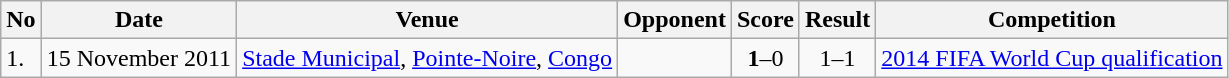<table class="wikitable" style="font-size:100%;">
<tr>
<th>No</th>
<th>Date</th>
<th>Venue</th>
<th>Opponent</th>
<th>Score</th>
<th>Result</th>
<th>Competition</th>
</tr>
<tr>
<td>1.</td>
<td>15 November 2011</td>
<td><a href='#'>Stade Municipal</a>, <a href='#'>Pointe-Noire</a>, <a href='#'>Congo</a></td>
<td></td>
<td align=center><strong>1</strong>–0</td>
<td align=center>1–1</td>
<td><a href='#'>2014 FIFA World Cup qualification</a></td>
</tr>
</table>
